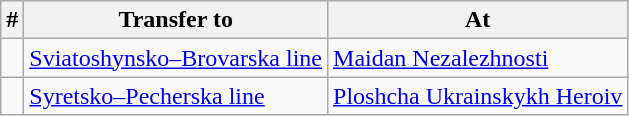<table class="wikitable" style="border-collapse: collapse; text-align: left;">
<tr>
<th>#</th>
<th>Transfer to</th>
<th>At</th>
</tr>
<tr>
<td style="padding:0px;"></td>
<td style="text-align: left;"><a href='#'>Sviatoshynsko–Brovarska line</a></td>
<td><a href='#'>Maidan Nezalezhnosti</a></td>
</tr>
<tr>
<td style="padding:0px;"></td>
<td style="text-align: left;"><a href='#'>Syretsko–Pecherska line</a></td>
<td><a href='#'>Ploshcha Ukrainskykh Heroiv</a></td>
</tr>
</table>
